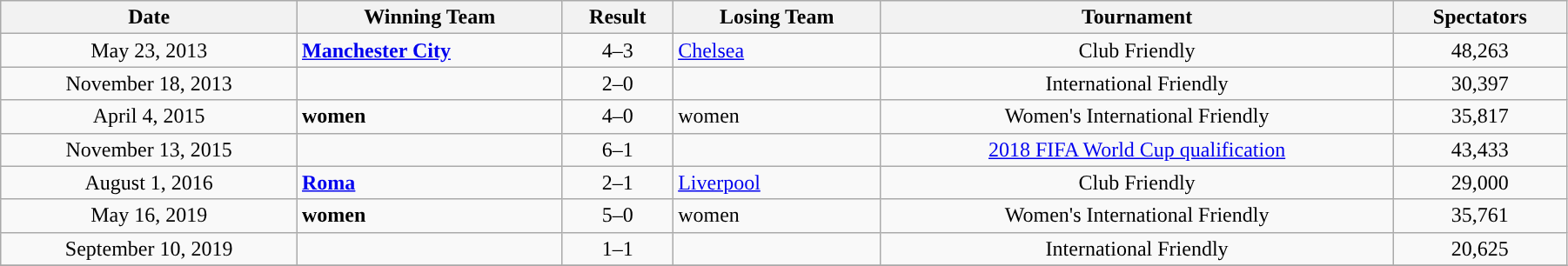<table class="wikitable" style="text-align:left; width:95%;" style="text-align:center">
<tr>
<th style="text-align:center; ">Date</th>
<th style="text-align:center; ">Winning Team</th>
<th style="text-align:center; ">Result</th>
<th style="text-align:center; ">Losing Team</th>
<th style="text-align:center; ">Tournament</th>
<th style="text-align:center; ">Spectators</th>
</tr>
<tr>
<td style="text-align:center;">May 23, 2013</td>
<td><strong> <a href='#'>Manchester City</a></strong></td>
<td style="text-align:center;">4–3</td>
<td> <a href='#'>Chelsea</a></td>
<td style="text-align:center;">Club Friendly</td>
<td style="text-align:center;">48,263</td>
</tr>
<tr>
<td style="text-align:center;">November 18, 2013</td>
<td><strong></strong></td>
<td style="text-align:center;">2–0</td>
<td></td>
<td style="text-align:center;">International Friendly</td>
<td style="text-align:center;">30,397</td>
</tr>
<tr>
<td style="text-align:center;">April 4, 2015</td>
<td><strong> women</strong></td>
<td style="text-align:center;">4–0</td>
<td> women</td>
<td style="text-align:center;">Women's International Friendly</td>
<td style="text-align:center;">35,817</td>
</tr>
<tr>
<td style="text-align:center;">November 13, 2015</td>
<td><strong></strong></td>
<td style="text-align:center;">6–1</td>
<td></td>
<td style="text-align:center;"><a href='#'>2018 FIFA World Cup qualification</a></td>
<td style="text-align:center;">43,433</td>
</tr>
<tr>
<td style="text-align:center;">August 1, 2016</td>
<td><strong> <a href='#'>Roma</a></strong></td>
<td style="text-align:center;">2–1</td>
<td> <a href='#'>Liverpool</a></td>
<td style="text-align:center;">Club Friendly</td>
<td style="text-align:center;">29,000</td>
</tr>
<tr>
<td style="text-align:center;">May 16, 2019</td>
<td><strong> women</strong></td>
<td style="text-align:center;">5–0</td>
<td> women</td>
<td style="text-align:center;">Women's International Friendly</td>
<td style="text-align:center;">35,761</td>
</tr>
<tr>
<td style="text-align:center;">September 10, 2019</td>
<td></td>
<td style="text-align:center;">1–1</td>
<td></td>
<td style="text-align:center;">International Friendly</td>
<td style="text-align:center;">20,625</td>
</tr>
<tr>
</tr>
</table>
